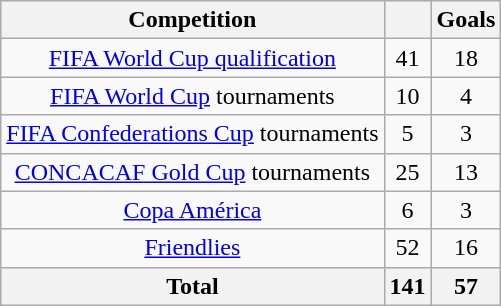<table class="wikitable sortable" style="text-align:center">
<tr>
<th>Competition</th>
<th></th>
<th>Goals</th>
</tr>
<tr>
<td><a href='#'>FIFA World Cup qualification</a></td>
<td>41</td>
<td>18</td>
</tr>
<tr>
<td><a href='#'>FIFA World Cup</a> tournaments</td>
<td>10</td>
<td>4</td>
</tr>
<tr>
<td><a href='#'>FIFA Confederations Cup</a> tournaments</td>
<td>5</td>
<td>3</td>
</tr>
<tr>
<td><a href='#'>CONCACAF Gold Cup</a> tournaments</td>
<td>25</td>
<td>13</td>
</tr>
<tr>
<td><a href='#'>Copa América</a></td>
<td>6</td>
<td>3</td>
</tr>
<tr>
<td><a href='#'>Friendlies</a></td>
<td>52</td>
<td>16</td>
</tr>
<tr>
<th>Total</th>
<th>141</th>
<th>57</th>
</tr>
</table>
